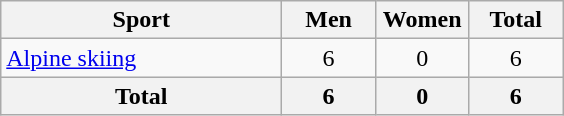<table class="wikitable sortable" style="text-align:center;">
<tr>
<th width=180>Sport</th>
<th width=55>Men</th>
<th width=55>Women</th>
<th width=55>Total</th>
</tr>
<tr>
<td align=left><a href='#'>Alpine skiing</a></td>
<td>6</td>
<td>0</td>
<td>6</td>
</tr>
<tr>
<th>Total</th>
<th>6</th>
<th>0</th>
<th>6</th>
</tr>
</table>
